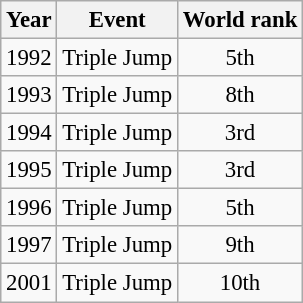<table class="wikitable" style="font-size: 95%;">
<tr>
<th>Year</th>
<th>Event</th>
<th>World rank</th>
</tr>
<tr>
<td>1992</td>
<td>Triple Jump</td>
<td align="center">5th</td>
</tr>
<tr>
<td>1993</td>
<td>Triple Jump</td>
<td align="center">8th</td>
</tr>
<tr>
<td>1994</td>
<td>Triple Jump</td>
<td align="center">3rd</td>
</tr>
<tr>
<td>1995</td>
<td>Triple Jump</td>
<td align="center">3rd</td>
</tr>
<tr>
<td>1996</td>
<td>Triple Jump</td>
<td align="center">5th</td>
</tr>
<tr>
<td>1997</td>
<td>Triple Jump</td>
<td align="center">9th</td>
</tr>
<tr>
<td>2001</td>
<td>Triple Jump</td>
<td align="center">10th</td>
</tr>
</table>
